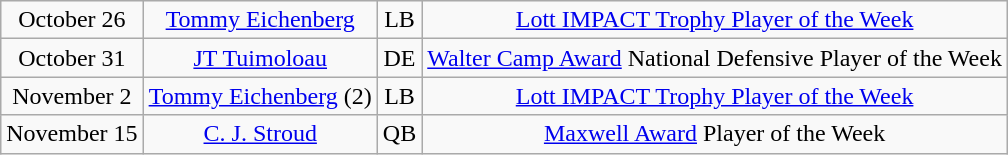<table class="wikitable sortable sortable" style="text-align: center">
<tr>
<td>October 26</td>
<td><a href='#'>Tommy Eichenberg</a></td>
<td>LB</td>
<td><a href='#'>Lott IMPACT Trophy Player of the Week</a></td>
</tr>
<tr>
<td>October 31</td>
<td><a href='#'>JT Tuimoloau</a></td>
<td>DE</td>
<td><a href='#'>Walter Camp Award</a> National Defensive Player of the Week</td>
</tr>
<tr>
<td>November 2</td>
<td><a href='#'>Tommy Eichenberg</a> (2)</td>
<td>LB</td>
<td><a href='#'>Lott IMPACT Trophy Player of the Week</a></td>
</tr>
<tr>
<td>November 15</td>
<td><a href='#'>C. J. Stroud</a></td>
<td>QB</td>
<td><a href='#'>Maxwell Award</a> Player of the Week</td>
</tr>
</table>
